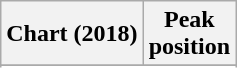<table class="wikitable sortable plainrowheaders" style="text-align:center">
<tr>
<th scope="col">Chart (2018)</th>
<th scope="col">Peak<br> position</th>
</tr>
<tr>
</tr>
<tr>
</tr>
<tr>
</tr>
<tr>
</tr>
<tr>
</tr>
<tr>
</tr>
<tr>
</tr>
</table>
